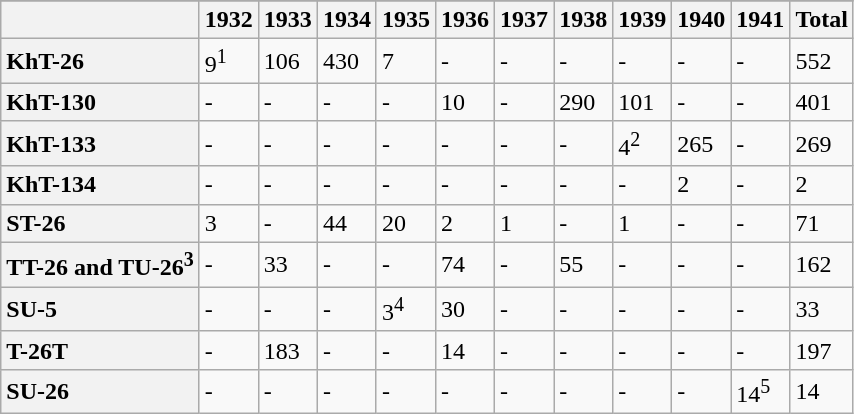<table class="wikitable">
<tr Production of armoured combat vehicles based on the T-26 chassis>
</tr>
<tr>
<th></th>
<th>1932</th>
<th>1933</th>
<th>1934</th>
<th>1935</th>
<th>1936</th>
<th>1937</th>
<th>1938</th>
<th>1939</th>
<th>1940</th>
<th>1941</th>
<th>Total</th>
</tr>
<tr>
<th style="text-align:left;">KhT-26</th>
<td>9<sup>1</sup></td>
<td>106</td>
<td>430</td>
<td>7</td>
<td>-</td>
<td>-</td>
<td>-</td>
<td>-</td>
<td>-</td>
<td>-</td>
<td>552</td>
</tr>
<tr>
<th style="text-align:left;">KhT-130</th>
<td>-</td>
<td>-</td>
<td>-</td>
<td>-</td>
<td>10</td>
<td>-</td>
<td>290</td>
<td>101</td>
<td>-</td>
<td>-</td>
<td>401</td>
</tr>
<tr>
<th style="text-align:left;">KhT-133</th>
<td>-</td>
<td>-</td>
<td>-</td>
<td>-</td>
<td>-</td>
<td>-</td>
<td>-</td>
<td>4<sup>2</sup></td>
<td>265</td>
<td>-</td>
<td>269</td>
</tr>
<tr>
<th style="text-align:left;">KhT-134</th>
<td>-</td>
<td>-</td>
<td>-</td>
<td>-</td>
<td>-</td>
<td>-</td>
<td>-</td>
<td>-</td>
<td>2</td>
<td>-</td>
<td>2</td>
</tr>
<tr>
<th style="text-align:left;">ST-26</th>
<td>3</td>
<td>-</td>
<td>44</td>
<td>20</td>
<td>2</td>
<td>1</td>
<td>-</td>
<td>1</td>
<td>-</td>
<td>-</td>
<td>71</td>
</tr>
<tr>
<th style="text-align:left;">TT-26 and TU-26<sup>3</sup></th>
<td>-</td>
<td>33</td>
<td>-</td>
<td>-</td>
<td>74</td>
<td>-</td>
<td>55</td>
<td>-</td>
<td>-</td>
<td>-</td>
<td>162</td>
</tr>
<tr>
<th style="text-align:left;">SU-5</th>
<td>-</td>
<td>-</td>
<td>-</td>
<td>3<sup>4</sup></td>
<td>30</td>
<td>-</td>
<td>-</td>
<td>-</td>
<td>-</td>
<td>-</td>
<td>33</td>
</tr>
<tr>
<th style="text-align:left;">T-26T</th>
<td>-</td>
<td>183</td>
<td>-</td>
<td>-</td>
<td>14</td>
<td>-</td>
<td>-</td>
<td>-</td>
<td>-</td>
<td>-</td>
<td>197</td>
</tr>
<tr>
<th style="text-align:left;">SU-26</th>
<td>-</td>
<td>-</td>
<td>-</td>
<td>-</td>
<td>-</td>
<td>-</td>
<td>-</td>
<td>-</td>
<td>-</td>
<td>14<sup>5</sup></td>
<td>14</td>
</tr>
</table>
